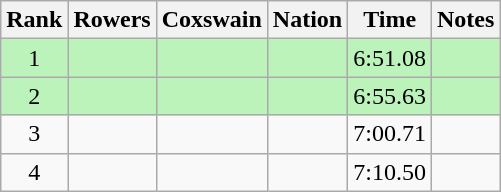<table class="wikitable sortable" style=text-align:center>
<tr>
<th>Rank</th>
<th>Rowers</th>
<th>Coxswain</th>
<th>Nation</th>
<th>Time</th>
<th>Notes</th>
</tr>
<tr bgcolor=bbf3bb>
<td>1</td>
<td align=left></td>
<td align=left></td>
<td align=left></td>
<td>6:51.08</td>
<td></td>
</tr>
<tr bgcolor=bbf3bb>
<td>2</td>
<td align=left></td>
<td align=left></td>
<td align=left></td>
<td>6:55.63</td>
<td></td>
</tr>
<tr>
<td>3</td>
<td align=left></td>
<td align=left></td>
<td align=left></td>
<td>7:00.71</td>
<td></td>
</tr>
<tr>
<td>4</td>
<td align=left></td>
<td align=left></td>
<td align=left></td>
<td>7:10.50</td>
<td></td>
</tr>
</table>
